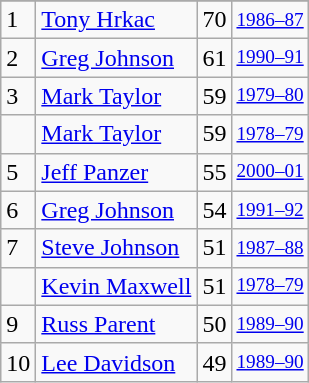<table class="wikitable">
<tr>
</tr>
<tr>
<td>1</td>
<td><a href='#'>Tony Hrkac</a></td>
<td>70</td>
<td style="font-size:80%;"><a href='#'>1986–87</a></td>
</tr>
<tr>
<td>2</td>
<td><a href='#'>Greg Johnson</a></td>
<td>61</td>
<td style="font-size:80%;"><a href='#'>1990–91</a></td>
</tr>
<tr>
<td>3</td>
<td><a href='#'>Mark Taylor</a></td>
<td>59</td>
<td style="font-size:80%;"><a href='#'>1979–80</a></td>
</tr>
<tr>
<td></td>
<td><a href='#'>Mark Taylor</a></td>
<td>59</td>
<td style="font-size:80%;"><a href='#'>1978–79</a></td>
</tr>
<tr>
<td>5</td>
<td><a href='#'>Jeff Panzer</a></td>
<td>55</td>
<td style="font-size:80%;"><a href='#'>2000–01</a></td>
</tr>
<tr>
<td>6</td>
<td><a href='#'>Greg Johnson</a></td>
<td>54</td>
<td style="font-size:80%;"><a href='#'>1991–92</a></td>
</tr>
<tr>
<td>7</td>
<td><a href='#'>Steve Johnson</a></td>
<td>51</td>
<td style="font-size:80%;"><a href='#'>1987–88</a></td>
</tr>
<tr>
<td></td>
<td><a href='#'>Kevin Maxwell</a></td>
<td>51</td>
<td style="font-size:80%;"><a href='#'>1978–79</a></td>
</tr>
<tr>
<td>9</td>
<td><a href='#'>Russ Parent</a></td>
<td>50</td>
<td style="font-size:80%;"><a href='#'>1989–90</a></td>
</tr>
<tr>
<td>10</td>
<td><a href='#'>Lee Davidson</a></td>
<td>49</td>
<td style="font-size:80%;"><a href='#'>1989–90</a></td>
</tr>
</table>
